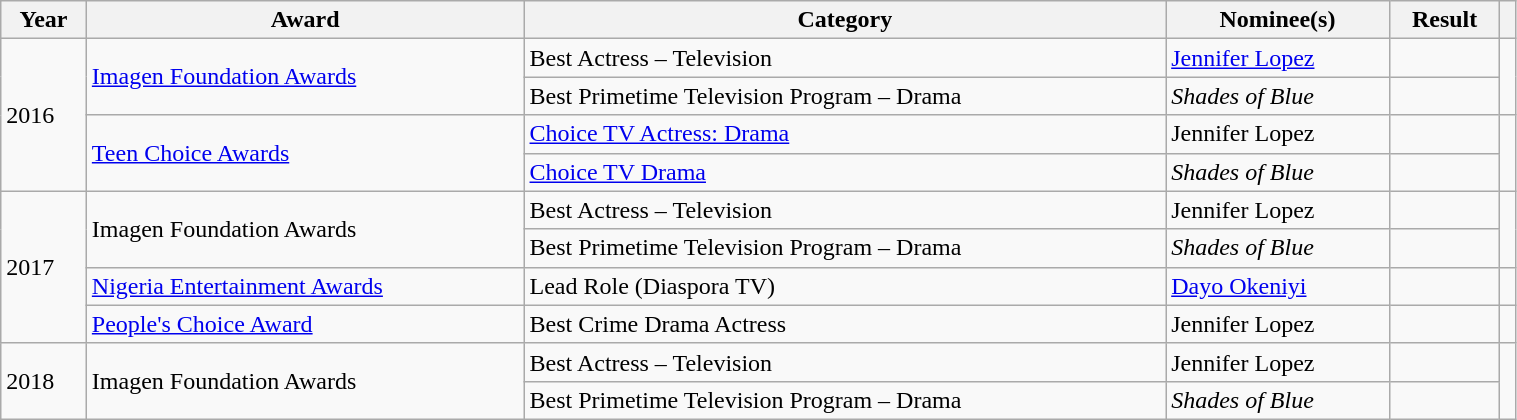<table class="wikitable sortable plainrowheaders" style="width:80%;">
<tr>
<th scope="col">Year</th>
<th scope="col">Award</th>
<th scope="col">Category</th>
<th scope="col">Nominee(s)</th>
<th scope="col">Result</th>
<th scope="col" class="unsortable"></th>
</tr>
<tr>
<td rowspan="4">2016</td>
<td rowspan="2"><a href='#'>Imagen Foundation Awards</a></td>
<td>Best Actress – Television</td>
<td data-sort-value="Lopez, Jennifer"><a href='#'>Jennifer Lopez</a></td>
<td></td>
<td rowspan="2" style="text-align: center;"></td>
</tr>
<tr>
<td>Best Primetime Television Program – Drama</td>
<td><em>Shades of Blue</em></td>
<td></td>
</tr>
<tr>
<td rowspan="2"><a href='#'>Teen Choice Awards</a></td>
<td><a href='#'>Choice TV Actress: Drama</a></td>
<td data-sort-value="Lopez, Jennifer">Jennifer Lopez</td>
<td></td>
<td rowspan="2" style="text-align: center;"></td>
</tr>
<tr>
<td><a href='#'>Choice TV Drama</a></td>
<td><em>Shades of Blue</em></td>
<td></td>
</tr>
<tr>
<td rowspan="4">2017</td>
<td rowspan="2">Imagen Foundation Awards</td>
<td>Best Actress – Television</td>
<td data-sort-value="Lopez, Jennifer">Jennifer Lopez</td>
<td></td>
<td rowspan="2" style="text-align: center;"></td>
</tr>
<tr>
<td>Best Primetime Television Program – Drama</td>
<td><em>Shades of Blue</em></td>
<td></td>
</tr>
<tr>
<td><a href='#'>Nigeria Entertainment Awards</a></td>
<td>Lead Role (Diaspora TV)</td>
<td data-sort-value="Okeniyi, Dayo"><a href='#'>Dayo Okeniyi</a></td>
<td></td>
<td style="text-align: center;"></td>
</tr>
<tr>
<td><a href='#'>People's Choice Award</a></td>
<td>Best Crime Drama Actress</td>
<td data-sort-value="Lopez, Jennifer">Jennifer Lopez</td>
<td></td>
<td style="text-align: center;"></td>
</tr>
<tr>
<td rowspan="2">2018</td>
<td rowspan="2">Imagen Foundation Awards</td>
<td>Best Actress – Television</td>
<td data-sort-value="Lopez, Jennifer">Jennifer Lopez</td>
<td></td>
<td rowspan="2" style="text-align: center;"></td>
</tr>
<tr>
<td>Best Primetime Television Program – Drama</td>
<td><em>Shades of Blue</em></td>
<td></td>
</tr>
</table>
